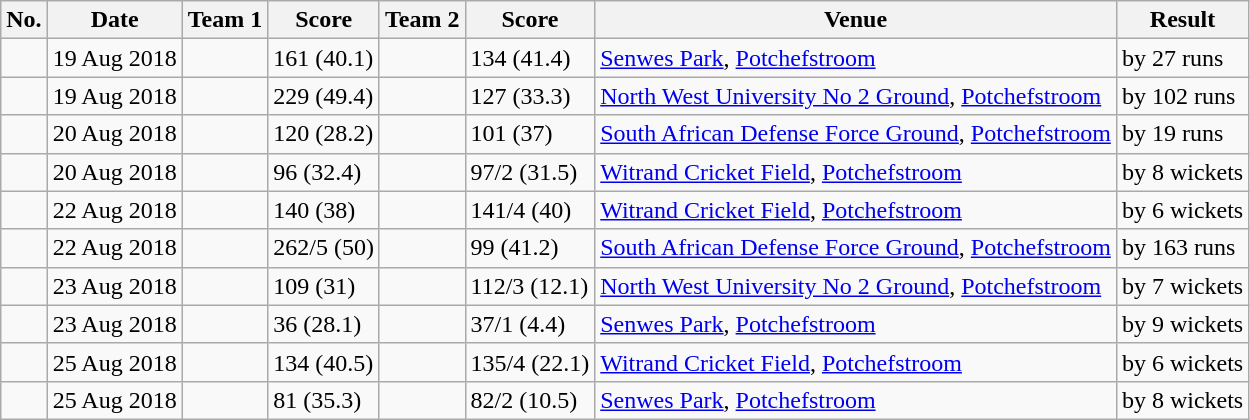<table class="wikitable">
<tr>
<th>No.</th>
<th>Date</th>
<th>Team 1</th>
<th>Score</th>
<th>Team 2</th>
<th>Score</th>
<th>Venue</th>
<th>Result</th>
</tr>
<tr>
<td></td>
<td>19 Aug 2018</td>
<td></td>
<td>161 (40.1)</td>
<td></td>
<td>134 (41.4)</td>
<td><a href='#'>Senwes Park</a>, <a href='#'>Potchefstroom</a></td>
<td> by 27 runs</td>
</tr>
<tr>
<td></td>
<td>19 Aug 2018</td>
<td></td>
<td>229 (49.4)</td>
<td></td>
<td>127 (33.3)</td>
<td><a href='#'>North West University No 2 Ground</a>, <a href='#'>Potchefstroom</a></td>
<td> by 102 runs</td>
</tr>
<tr>
<td></td>
<td>20 Aug 2018</td>
<td></td>
<td>120 (28.2)</td>
<td></td>
<td>101 (37)</td>
<td><a href='#'>South African Defense Force Ground</a>, <a href='#'>Potchefstroom</a></td>
<td> by 19 runs</td>
</tr>
<tr>
<td></td>
<td>20 Aug 2018</td>
<td></td>
<td>96 (32.4)</td>
<td></td>
<td>97/2 (31.5)</td>
<td><a href='#'>Witrand Cricket Field</a>, <a href='#'>Potchefstroom</a></td>
<td> by 8 wickets</td>
</tr>
<tr>
<td></td>
<td>22 Aug 2018</td>
<td></td>
<td>140 (38)</td>
<td></td>
<td>141/4 (40)</td>
<td><a href='#'>Witrand Cricket Field</a>, <a href='#'>Potchefstroom</a></td>
<td> by 6 wickets</td>
</tr>
<tr>
<td></td>
<td>22 Aug 2018</td>
<td></td>
<td>262/5 (50)</td>
<td></td>
<td>99 (41.2)</td>
<td><a href='#'>South African Defense Force Ground</a>, <a href='#'>Potchefstroom</a></td>
<td> by 163 runs</td>
</tr>
<tr>
<td></td>
<td>23 Aug 2018</td>
<td></td>
<td>109 (31)</td>
<td></td>
<td>112/3 (12.1)</td>
<td><a href='#'>North West University No 2 Ground</a>, <a href='#'>Potchefstroom</a></td>
<td> by 7 wickets</td>
</tr>
<tr>
<td></td>
<td>23 Aug 2018</td>
<td></td>
<td>36 (28.1)</td>
<td></td>
<td>37/1 (4.4)</td>
<td><a href='#'>Senwes Park</a>, <a href='#'>Potchefstroom</a></td>
<td> by 9 wickets</td>
</tr>
<tr>
<td></td>
<td>25 Aug 2018</td>
<td></td>
<td>134 (40.5)</td>
<td></td>
<td>135/4 (22.1)</td>
<td><a href='#'>Witrand Cricket Field</a>, <a href='#'>Potchefstroom</a></td>
<td> by 6 wickets</td>
</tr>
<tr>
<td></td>
<td>25 Aug 2018</td>
<td></td>
<td>81 (35.3)</td>
<td></td>
<td>82/2 (10.5)</td>
<td><a href='#'>Senwes Park</a>, <a href='#'>Potchefstroom</a></td>
<td> by 8 wickets</td>
</tr>
</table>
